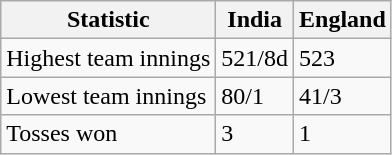<table class="wikitable">
<tr>
<th>Statistic</th>
<th>India</th>
<th>England</th>
</tr>
<tr>
<td>Highest team innings</td>
<td>521/8d</td>
<td>523</td>
</tr>
<tr>
<td>Lowest team innings</td>
<td>80/1</td>
<td>41/3</td>
</tr>
<tr>
<td>Tosses won</td>
<td>3</td>
<td>1</td>
</tr>
</table>
